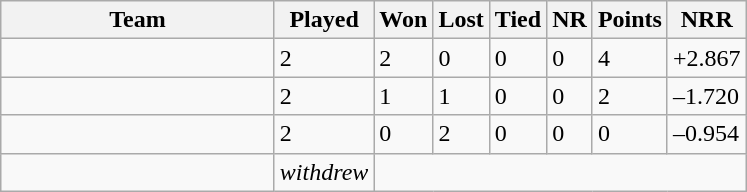<table class="wikitable">
<tr>
<th width=175>Team</th>
<th>Played</th>
<th>Won</th>
<th>Lost</th>
<th>Tied</th>
<th>NR</th>
<th>Points</th>
<th>NRR</th>
</tr>
<tr>
<td></td>
<td>2</td>
<td>2</td>
<td>0</td>
<td>0</td>
<td>0</td>
<td>4</td>
<td>+2.867</td>
</tr>
<tr>
<td></td>
<td>2</td>
<td>1</td>
<td>1</td>
<td>0</td>
<td>0</td>
<td>2</td>
<td>–1.720</td>
</tr>
<tr>
<td></td>
<td>2</td>
<td>0</td>
<td>2</td>
<td>0</td>
<td>0</td>
<td>0</td>
<td>–0.954</td>
</tr>
<tr>
<td></td>
<td><em>withdrew</em></td>
</tr>
</table>
